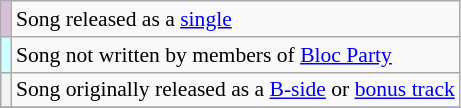<table class="wikitable" style="font-size:90%;">
<tr>
<th scope="row" style="background-color:#D8BFD8"></th>
<td>Song released as a <a href='#'>single</a></td>
</tr>
<tr>
<th scope="row" style="background-color:#CCFFFF"></th>
<td>Song not written by members of <a href='#'>Bloc Party</a></td>
</tr>
<tr>
<th scope="row"></th>
<td>Song originally released as a <a href='#'>B-side</a> or <a href='#'>bonus track</a></td>
</tr>
<tr>
</tr>
</table>
